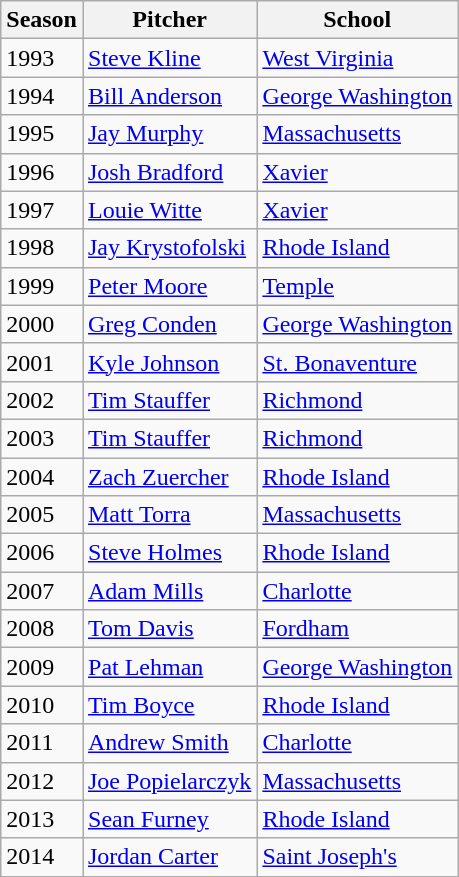<table class="wikitable" border="1">
<tr>
<th>Season</th>
<th>Pitcher</th>
<th>School</th>
</tr>
<tr>
<td>1993</td>
<td><a href='#'>Steve Kline</a></td>
<td><a href='#'>West Virginia</a></td>
</tr>
<tr>
<td>1994</td>
<td><a href='#'>Bill Anderson</a></td>
<td><a href='#'>George Washington</a></td>
</tr>
<tr>
<td>1995</td>
<td><a href='#'>Jay Murphy</a></td>
<td><a href='#'>Massachusetts</a></td>
</tr>
<tr>
<td>1996</td>
<td><a href='#'>Josh Bradford</a></td>
<td><a href='#'>Xavier</a></td>
</tr>
<tr>
<td>1997</td>
<td><a href='#'>Louie Witte</a></td>
<td><a href='#'>Xavier</a></td>
</tr>
<tr>
<td>1998</td>
<td><a href='#'>Jay Krystofolski</a></td>
<td><a href='#'>Rhode Island</a></td>
</tr>
<tr>
<td>1999</td>
<td><a href='#'>Peter Moore</a></td>
<td><a href='#'>Temple</a></td>
</tr>
<tr>
<td>2000</td>
<td><a href='#'>Greg Conden</a></td>
<td><a href='#'>George Washington</a></td>
</tr>
<tr>
<td>2001</td>
<td><a href='#'>Kyle Johnson</a></td>
<td><a href='#'>St. Bonaventure</a></td>
</tr>
<tr>
<td>2002</td>
<td><a href='#'>Tim Stauffer</a></td>
<td><a href='#'>Richmond</a></td>
</tr>
<tr>
<td>2003</td>
<td><a href='#'>Tim Stauffer</a></td>
<td><a href='#'>Richmond</a></td>
</tr>
<tr>
<td>2004</td>
<td><a href='#'>Zach Zuercher</a></td>
<td><a href='#'>Rhode Island</a></td>
</tr>
<tr>
<td>2005</td>
<td><a href='#'>Matt Torra</a></td>
<td><a href='#'>Massachusetts</a></td>
</tr>
<tr>
<td>2006</td>
<td><a href='#'>Steve Holmes</a></td>
<td><a href='#'>Rhode Island</a></td>
</tr>
<tr>
<td>2007</td>
<td><a href='#'>Adam Mills</a></td>
<td><a href='#'>Charlotte</a></td>
</tr>
<tr>
<td>2008</td>
<td><a href='#'>Tom Davis</a></td>
<td><a href='#'>Fordham</a></td>
</tr>
<tr>
<td>2009</td>
<td><a href='#'>Pat Lehman</a></td>
<td><a href='#'>George Washington</a></td>
</tr>
<tr>
<td>2010</td>
<td><a href='#'>Tim Boyce</a></td>
<td><a href='#'>Rhode Island</a></td>
</tr>
<tr>
<td>2011</td>
<td><a href='#'>Andrew Smith</a></td>
<td><a href='#'>Charlotte</a></td>
</tr>
<tr>
<td>2012</td>
<td><a href='#'>Joe Popielarczyk</a></td>
<td><a href='#'>Massachusetts</a></td>
</tr>
<tr>
<td>2013</td>
<td><a href='#'>Sean Furney</a></td>
<td><a href='#'>Rhode Island</a></td>
</tr>
<tr>
<td>2014</td>
<td><a href='#'>Jordan Carter</a></td>
<td><a href='#'>Saint Joseph's</a></td>
</tr>
</table>
